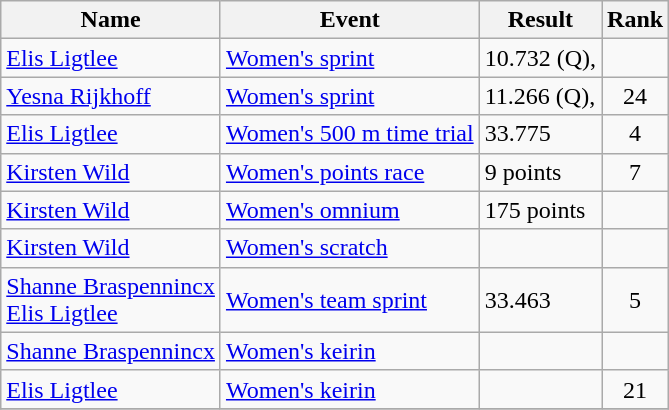<table class="wikitable sortable">
<tr>
<th>Name</th>
<th>Event</th>
<th>Result</th>
<th>Rank</th>
</tr>
<tr>
<td><a href='#'>Elis Ligtlee</a></td>
<td><a href='#'>Women's sprint</a></td>
<td>10.732 (Q),</td>
<td align=center></td>
</tr>
<tr>
<td><a href='#'>Yesna Rijkhoff</a></td>
<td><a href='#'>Women's sprint</a></td>
<td>11.266 (Q),</td>
<td align=center>24</td>
</tr>
<tr>
<td><a href='#'>Elis Ligtlee</a></td>
<td><a href='#'>Women's 500 m time trial</a></td>
<td>33.775</td>
<td align=center>4</td>
</tr>
<tr>
<td><a href='#'>Kirsten Wild</a></td>
<td><a href='#'>Women's points race</a></td>
<td>9 points</td>
<td align=center>7</td>
</tr>
<tr>
<td><a href='#'>Kirsten Wild</a></td>
<td><a href='#'>Women's omnium</a></td>
<td>175 points</td>
<td align=center></td>
</tr>
<tr>
<td><a href='#'>Kirsten Wild</a></td>
<td><a href='#'>Women's scratch</a></td>
<td></td>
<td align=center></td>
</tr>
<tr>
<td><a href='#'>Shanne Braspennincx</a><br><a href='#'>Elis Ligtlee</a></td>
<td><a href='#'>Women's team sprint</a></td>
<td>33.463</td>
<td align=center>5</td>
</tr>
<tr>
<td><a href='#'>Shanne Braspennincx</a></td>
<td><a href='#'>Women's keirin</a></td>
<td></td>
<td align=center></td>
</tr>
<tr>
<td><a href='#'>Elis Ligtlee</a></td>
<td><a href='#'>Women's keirin</a></td>
<td></td>
<td align=center>21</td>
</tr>
<tr>
</tr>
</table>
